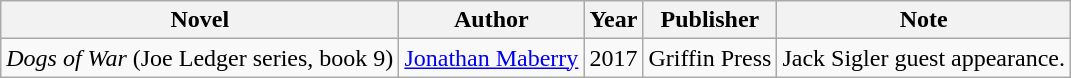<table class="wikitable">
<tr>
<th>Novel</th>
<th>Author</th>
<th>Year</th>
<th>Publisher</th>
<th>Note</th>
</tr>
<tr>
<td><em>Dogs of War</em> (Joe Ledger series, book 9)</td>
<td><a href='#'>Jonathan Maberry</a></td>
<td>2017</td>
<td>Griffin Press</td>
<td>Jack Sigler guest appearance.</td>
</tr>
</table>
